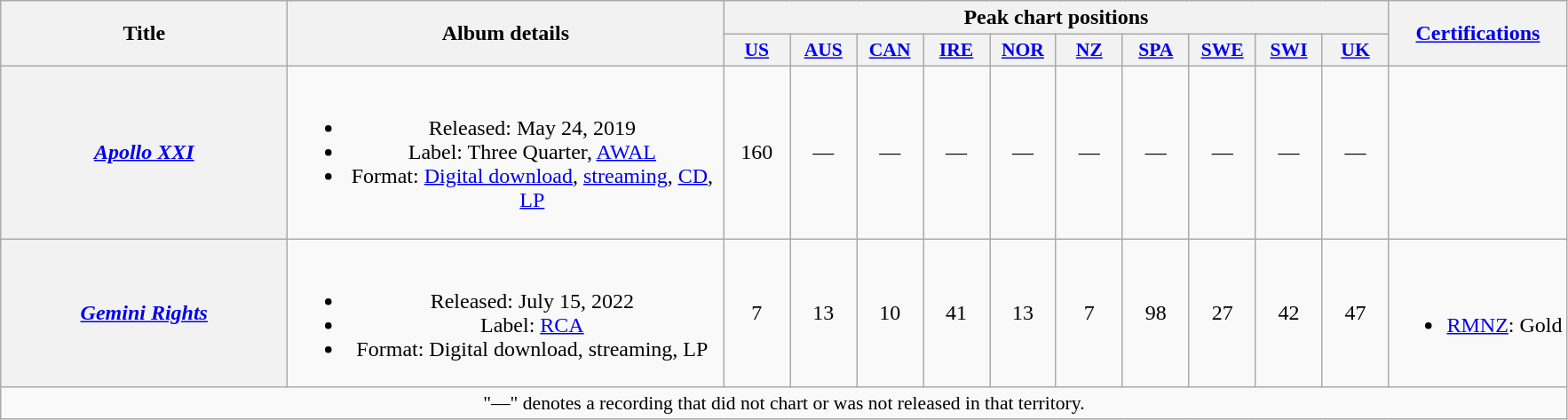<table class="wikitable plainrowheaders" style="text-align:center">
<tr>
<th scope="col" rowspan="2" style="width:13em;">Title</th>
<th scope="col" rowspan="2" style="width:20em;">Album details</th>
<th scope="col" colspan="10">Peak chart positions</th>
<th scope="col" rowspan="2"><a href='#'>Certifications</a></th>
</tr>
<tr>
<th scope="col" style="width:3em;font-size:90%;"><a href='#'>US</a><br></th>
<th scope="col" style="width:3em;font-size:90%;"><a href='#'>AUS</a><br></th>
<th scope="col" style="width:3em;font-size:90%;"><a href='#'>CAN</a><br></th>
<th scope="col" style="width:3em;font-size:90%;"><a href='#'>IRE</a><br></th>
<th scope="col" style="width:3em;font-size:90%;"><a href='#'>NOR</a><br></th>
<th scope="col" style="width:3em;font-size:90%;"><a href='#'>NZ</a><br></th>
<th scope="col" style="width:3em;font-size:90%;"><a href='#'>SPA</a><br></th>
<th scope="col" style="width:3em;font-size:90%;"><a href='#'>SWE</a><br></th>
<th scope="col" style="width:3em;font-size:90%;"><a href='#'>SWI</a><br></th>
<th scope="col" style="width:3em;font-size:90%;"><a href='#'>UK</a><br></th>
</tr>
<tr>
<th scope="row"><em><a href='#'>Apollo XXI</a></em></th>
<td><br><ul><li>Released: May 24, 2019</li><li>Label: Three Quarter, <a href='#'>AWAL</a></li><li>Format: <a href='#'>Digital download</a>, <a href='#'>streaming</a>, <a href='#'>CD</a>, <a href='#'>LP</a></li></ul></td>
<td>160</td>
<td>—</td>
<td>—</td>
<td>—</td>
<td>—</td>
<td>—</td>
<td>—</td>
<td>—</td>
<td>—</td>
<td>—</td>
<td></td>
</tr>
<tr>
<th scope="row"><em><a href='#'>Gemini Rights</a></em></th>
<td><br><ul><li>Released: July 15, 2022</li><li>Label: <a href='#'>RCA</a></li><li>Format: Digital download, streaming, LP</li></ul></td>
<td>7</td>
<td>13</td>
<td>10</td>
<td>41</td>
<td>13</td>
<td>7</td>
<td>98</td>
<td>27<br></td>
<td>42</td>
<td>47</td>
<td><br><ul><li><a href='#'>RMNZ</a>: Gold</li></ul></td>
</tr>
<tr>
<td colspan="16" style="font-size:90%">"—" denotes a recording that did not chart or was not released in that territory.</td>
</tr>
</table>
